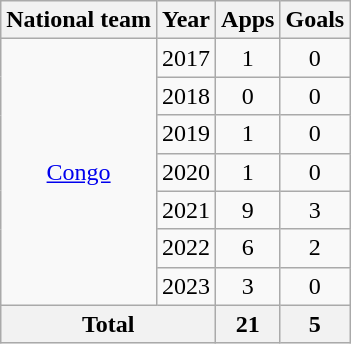<table class="wikitable" style="text-align:center">
<tr>
<th>National team</th>
<th>Year</th>
<th>Apps</th>
<th>Goals</th>
</tr>
<tr>
<td rowspan="7"><a href='#'>Congo</a></td>
<td>2017</td>
<td>1</td>
<td>0</td>
</tr>
<tr>
<td>2018</td>
<td>0</td>
<td>0</td>
</tr>
<tr>
<td>2019</td>
<td>1</td>
<td>0</td>
</tr>
<tr>
<td>2020</td>
<td>1</td>
<td>0</td>
</tr>
<tr>
<td>2021</td>
<td>9</td>
<td>3</td>
</tr>
<tr>
<td>2022</td>
<td>6</td>
<td>2</td>
</tr>
<tr>
<td>2023</td>
<td>3</td>
<td>0</td>
</tr>
<tr>
<th colspan=2>Total</th>
<th>21</th>
<th>5</th>
</tr>
</table>
